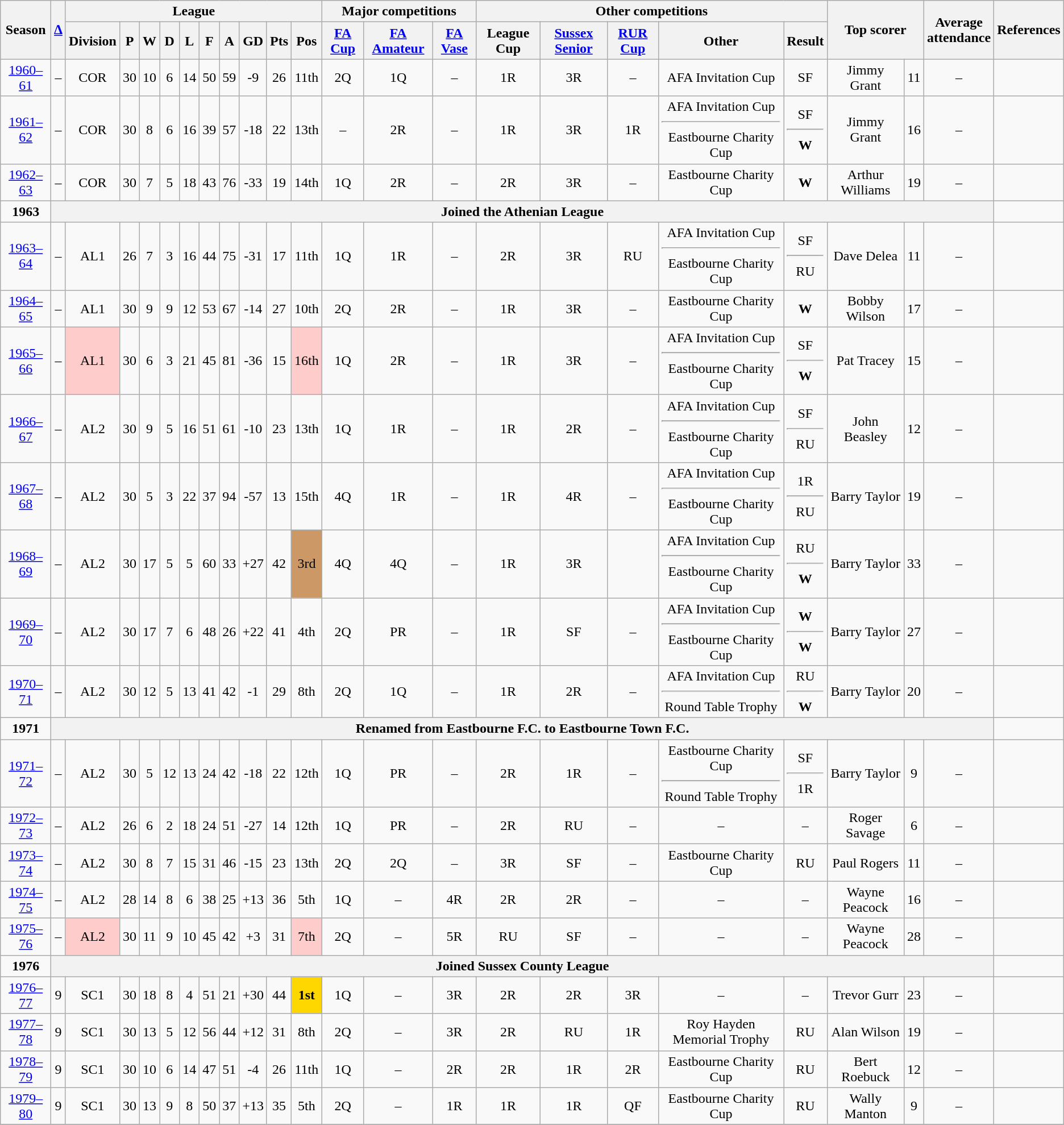<table class="wikitable" style="text-align: center">
<tr>
<th rowspan=2>Season</th>
<th rowspan=2><a href='#'>∆</a></th>
<th colspan=10>League</th>
<th colspan=3>Major competitions</th>
<th colspan=5>Other competitions</th>
<th colspan=2 rowspan=2>Top scorer</th>
<th rowspan=2>Average<br>attendance</th>
<th rowspan=2>References</th>
</tr>
<tr>
<th>Division</th>
<th>P</th>
<th>W</th>
<th>D</th>
<th>L</th>
<th>F</th>
<th>A</th>
<th>GD</th>
<th>Pts</th>
<th>Pos</th>
<th><a href='#'>FA Cup</a></th>
<th><a href='#'>FA Amateur</a></th>
<th><a href='#'>FA Vase</a></th>
<th>League Cup</th>
<th><a href='#'>Sussex Senior</a></th>
<th><a href='#'>RUR Cup</a></th>
<th>Other</th>
<th>Result</th>
</tr>
<tr>
<td><a href='#'>1960–61</a></td>
<td>–</td>
<td>COR</td>
<td>30</td>
<td>10</td>
<td>6</td>
<td>14</td>
<td>50</td>
<td>59</td>
<td>-9</td>
<td>26</td>
<td>11th</td>
<td>2Q</td>
<td>1Q</td>
<td>–</td>
<td>1R</td>
<td>3R</td>
<td>–</td>
<td> AFA Invitation Cup</td>
<td> SF</td>
<td>Jimmy Grant</td>
<td>11</td>
<td>–</td>
<td></td>
</tr>
<tr>
<td><a href='#'>1961–62</a></td>
<td>–</td>
<td>COR</td>
<td>30</td>
<td>8</td>
<td>6</td>
<td>16</td>
<td>39</td>
<td>57</td>
<td>-18</td>
<td>22</td>
<td>13th</td>
<td>–</td>
<td>2R</td>
<td>–</td>
<td>1R</td>
<td>3R</td>
<td>1R</td>
<td> AFA Invitation Cup<hr>Eastbourne Charity Cup</td>
<td> SF<hr><div><strong>W</strong></div></td>
<td>Jimmy Grant</td>
<td>16</td>
<td>–</td>
<td></td>
</tr>
<tr>
<td><a href='#'>1962–63</a></td>
<td>–</td>
<td>COR</td>
<td>30</td>
<td>7</td>
<td>5</td>
<td>18</td>
<td>43</td>
<td>76</td>
<td>-33</td>
<td>19</td>
<td>14th</td>
<td>1Q</td>
<td>2R</td>
<td>–</td>
<td>2R</td>
<td>3R</td>
<td>–</td>
<td> Eastbourne Charity Cup</td>
<td> <div><strong>W</strong></div></td>
<td>Arthur Williams</td>
<td>19</td>
<td>–</td>
<td></td>
</tr>
<tr>
<td><strong>1963</strong></td>
<th colspan=22>Joined the Athenian League</th>
</tr>
<tr>
<td><a href='#'>1963–64</a></td>
<td>–</td>
<td>AL1</td>
<td>26</td>
<td>7</td>
<td>3</td>
<td>16</td>
<td>44</td>
<td>75</td>
<td>-31</td>
<td>17</td>
<td>11th</td>
<td>1Q</td>
<td>1R</td>
<td>–</td>
<td>2R</td>
<td>3R</td>
<td><div>RU</div></td>
<td> AFA Invitation Cup<hr>Eastbourne Charity Cup</td>
<td> SF<hr><div>RU</div></td>
<td>Dave Delea</td>
<td>11</td>
<td>–</td>
<td></td>
</tr>
<tr>
<td><a href='#'>1964–65</a></td>
<td>–</td>
<td>AL1</td>
<td>30</td>
<td>9</td>
<td>9</td>
<td>12</td>
<td>53</td>
<td>67</td>
<td>-14</td>
<td>27</td>
<td>10th</td>
<td>2Q</td>
<td>2R</td>
<td>–</td>
<td>1R</td>
<td>3R</td>
<td>–</td>
<td> Eastbourne Charity Cup</td>
<td> <div><strong>W</strong></div></td>
<td>Bobby Wilson</td>
<td>17</td>
<td>–</td>
<td></td>
</tr>
<tr>
<td><a href='#'>1965–66</a></td>
<td>–</td>
<td bgcolor=#FFCCCC>AL1 </td>
<td>30</td>
<td>6</td>
<td>3</td>
<td>21</td>
<td>45</td>
<td>81</td>
<td>-36</td>
<td>15</td>
<td bgcolor=#FFCCCC>16th</td>
<td>1Q</td>
<td>2R</td>
<td>–</td>
<td>1R</td>
<td>3R</td>
<td>–</td>
<td> AFA Invitation Cup<hr>Eastbourne Charity Cup</td>
<td> SF<hr><div><strong>W</strong></div></td>
<td>Pat Tracey</td>
<td>15</td>
<td>–</td>
<td></td>
</tr>
<tr>
<td><a href='#'>1966–67</a></td>
<td>–</td>
<td>AL2</td>
<td>30</td>
<td>9</td>
<td>5</td>
<td>16</td>
<td>51</td>
<td>61</td>
<td>-10</td>
<td>23</td>
<td>13th</td>
<td>1Q</td>
<td>1R</td>
<td>–</td>
<td>1R</td>
<td>2R</td>
<td>–</td>
<td> AFA Invitation Cup<hr>Eastbourne Charity Cup</td>
<td> SF<hr><div>RU</div></td>
<td>John Beasley</td>
<td>12</td>
<td>–</td>
<td></td>
</tr>
<tr>
<td><a href='#'>1967–68</a></td>
<td>–</td>
<td>AL2</td>
<td>30</td>
<td>5</td>
<td>3</td>
<td>22</td>
<td>37</td>
<td>94</td>
<td>-57</td>
<td>13</td>
<td>15th</td>
<td>4Q</td>
<td>1R</td>
<td>–</td>
<td>1R</td>
<td>4R</td>
<td>–</td>
<td> AFA Invitation Cup<hr>Eastbourne Charity Cup</td>
<td> 1R<hr><div>RU</div></td>
<td>Barry Taylor</td>
<td>19</td>
<td>–</td>
<td></td>
</tr>
<tr>
<td><a href='#'>1968–69</a></td>
<td>–</td>
<td>AL2</td>
<td>30</td>
<td>17</td>
<td>5</td>
<td>5</td>
<td>60</td>
<td>33</td>
<td>+27</td>
<td>42</td>
<td bgcolor=#CC9966>3rd</td>
<td>4Q</td>
<td>4Q</td>
<td>–</td>
<td>1R</td>
<td>3R</td>
<td></td>
<td> AFA Invitation Cup<hr>Eastbourne Charity Cup</td>
<td> <div>RU</div><hr><div><strong>W</strong></div></td>
<td>Barry Taylor</td>
<td>33</td>
<td>–</td>
<td></td>
</tr>
<tr>
<td><a href='#'>1969–70</a></td>
<td>–</td>
<td>AL2</td>
<td>30</td>
<td>17</td>
<td>7</td>
<td>6</td>
<td>48</td>
<td>26</td>
<td>+22</td>
<td>41</td>
<td>4th</td>
<td>2Q</td>
<td>PR</td>
<td>–</td>
<td>1R</td>
<td>SF</td>
<td>–</td>
<td> AFA Invitation Cup<hr>Eastbourne Charity Cup</td>
<td> <div><strong>W</strong></div><hr><div><strong>W</strong></div></td>
<td>Barry Taylor</td>
<td>27</td>
<td>–</td>
<td></td>
</tr>
<tr>
<td><a href='#'>1970–71</a></td>
<td>–</td>
<td>AL2</td>
<td>30</td>
<td>12</td>
<td>5</td>
<td>13</td>
<td>41</td>
<td>42</td>
<td>-1</td>
<td>29</td>
<td>8th</td>
<td>2Q</td>
<td>1Q</td>
<td>–</td>
<td>1R</td>
<td>2R</td>
<td>–</td>
<td> AFA Invitation Cup<hr>Round Table Trophy</td>
<td> <div>RU</div><hr><div><strong>W</strong></div></td>
<td>Barry Taylor</td>
<td>20</td>
<td>–</td>
<td></td>
</tr>
<tr>
<td><strong>1971</strong></td>
<th colspan=22>Renamed from Eastbourne F.C. to Eastbourne Town F.C.</th>
</tr>
<tr>
<td><a href='#'>1971–72</a></td>
<td>–</td>
<td>AL2</td>
<td>30</td>
<td>5</td>
<td>12</td>
<td>13</td>
<td>24</td>
<td>42</td>
<td>-18</td>
<td>22</td>
<td>12th</td>
<td>1Q</td>
<td>PR</td>
<td>–</td>
<td>2R</td>
<td>1R</td>
<td>–</td>
<td> Eastbourne Charity Cup<hr>Round Table Trophy</td>
<td> SF<hr>1R</td>
<td>Barry Taylor</td>
<td>9</td>
<td>–</td>
<td></td>
</tr>
<tr>
<td><a href='#'>1972–73</a></td>
<td>–</td>
<td>AL2</td>
<td>26</td>
<td>6</td>
<td>2</td>
<td>18</td>
<td>24</td>
<td>51</td>
<td>-27</td>
<td>14</td>
<td>12th</td>
<td>1Q</td>
<td>PR</td>
<td>–</td>
<td>2R</td>
<td><div>RU</div></td>
<td>–</td>
<td> –</td>
<td> –</td>
<td>Roger Savage</td>
<td>6</td>
<td>–</td>
<td></td>
</tr>
<tr>
<td><a href='#'>1973–74</a></td>
<td>–</td>
<td>AL2</td>
<td>30</td>
<td>8</td>
<td>7</td>
<td>15</td>
<td>31</td>
<td>46</td>
<td>-15</td>
<td>23</td>
<td>13th</td>
<td>2Q</td>
<td>2Q</td>
<td>–</td>
<td>3R</td>
<td>SF</td>
<td>–</td>
<td> Eastbourne Charity Cup</td>
<td> <div>RU</div></td>
<td>Paul Rogers</td>
<td>11</td>
<td>–</td>
<td></td>
</tr>
<tr>
<td><a href='#'>1974–75</a></td>
<td>–</td>
<td>AL2</td>
<td>28</td>
<td>14</td>
<td>8</td>
<td>6</td>
<td>38</td>
<td>25</td>
<td>+13</td>
<td>36</td>
<td>5th</td>
<td>1Q</td>
<td>–</td>
<td>4R</td>
<td>2R</td>
<td>2R</td>
<td>–</td>
<td> –</td>
<td> –</td>
<td>Wayne Peacock</td>
<td>16</td>
<td>–</td>
<td></td>
</tr>
<tr>
<td><a href='#'>1975–76</a></td>
<td>–</td>
<td bgcolor=#FFCCCC>AL2 </td>
<td>30</td>
<td>11</td>
<td>9</td>
<td>10</td>
<td>45</td>
<td>42</td>
<td>+3</td>
<td>31</td>
<td bgcolor=#FFCCCC>7th</td>
<td>2Q</td>
<td>–</td>
<td>5R</td>
<td><div>RU</div></td>
<td>SF</td>
<td>–</td>
<td> –</td>
<td> –</td>
<td>Wayne Peacock</td>
<td>28</td>
<td>–</td>
<td></td>
</tr>
<tr>
<td><strong>1976</strong></td>
<th colspan=22>Joined Sussex County League</th>
</tr>
<tr>
<td><a href='#'>1976–77</a></td>
<td>9</td>
<td>SC1</td>
<td>30</td>
<td>18</td>
<td>8</td>
<td>4</td>
<td>51</td>
<td>21</td>
<td>+30</td>
<td>44</td>
<td bgcolor=gold><strong>1st</strong></td>
<td>1Q</td>
<td>–</td>
<td>3R</td>
<td>2R</td>
<td>2R</td>
<td>3R</td>
<td> –</td>
<td> –</td>
<td>Trevor Gurr</td>
<td>23</td>
<td>–</td>
<td></td>
</tr>
<tr>
<td><a href='#'>1977–78</a></td>
<td>9</td>
<td>SC1</td>
<td>30</td>
<td>13</td>
<td>5</td>
<td>12</td>
<td>56</td>
<td>44</td>
<td>+12</td>
<td>31</td>
<td>8th</td>
<td>2Q</td>
<td>–</td>
<td>3R</td>
<td>2R</td>
<td><div>RU</div></td>
<td>1R</td>
<td> Roy Hayden Memorial Trophy</td>
<td> <div>RU</div></td>
<td>Alan Wilson</td>
<td>19</td>
<td>–</td>
<td></td>
</tr>
<tr>
<td><a href='#'>1978–79</a></td>
<td>9</td>
<td>SC1</td>
<td>30</td>
<td>10</td>
<td>6</td>
<td>14</td>
<td>47</td>
<td>51</td>
<td>-4</td>
<td>26</td>
<td>11th</td>
<td>1Q</td>
<td>–</td>
<td>2R</td>
<td>2R</td>
<td>1R</td>
<td>2R</td>
<td> Eastbourne Charity Cup</td>
<td> <div>RU</div></td>
<td>Bert Roebuck</td>
<td>12</td>
<td>–</td>
<td></td>
</tr>
<tr>
<td><a href='#'>1979–80</a></td>
<td>9</td>
<td>SC1</td>
<td>30</td>
<td>13</td>
<td>9</td>
<td>8</td>
<td>50</td>
<td>37</td>
<td>+13</td>
<td>35</td>
<td>5th</td>
<td>2Q</td>
<td>–</td>
<td>1R</td>
<td>1R</td>
<td>1R</td>
<td>QF</td>
<td> Eastbourne Charity Cup</td>
<td> <div>RU</div></td>
<td>Wally Manton</td>
<td>9</td>
<td>–</td>
<td></td>
</tr>
<tr>
</tr>
</table>
